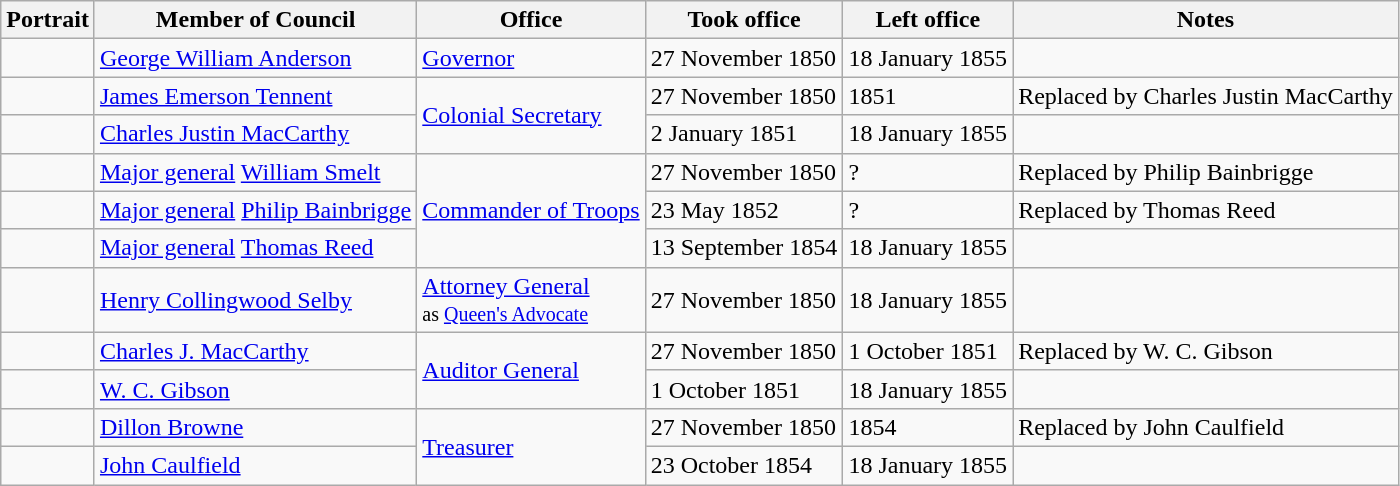<table class="wikitable sortable" text-align:center">
<tr>
<th>Portrait</th>
<th>Member of Council</th>
<th>Office</th>
<th>Took office</th>
<th>Left office</th>
<th>Notes</th>
</tr>
<tr>
<td></td>
<td><a href='#'>George William Anderson</a></td>
<td><a href='#'>Governor</a></td>
<td>27 November 1850</td>
<td>18 January 1855</td>
<td></td>
</tr>
<tr>
<td></td>
<td><a href='#'>James Emerson Tennent</a></td>
<td rowspan=2><a href='#'>Colonial Secretary</a></td>
<td>27 November 1850</td>
<td>1851</td>
<td>Replaced by Charles Justin MacCarthy</td>
</tr>
<tr>
<td></td>
<td><a href='#'>Charles Justin MacCarthy</a></td>
<td>2 January 1851</td>
<td>18 January 1855</td>
<td></td>
</tr>
<tr>
<td></td>
<td><a href='#'>Major general</a> <a href='#'>William Smelt</a></td>
<td rowspan=3><a href='#'>Commander of Troops</a></td>
<td>27 November 1850</td>
<td>?</td>
<td>Replaced by Philip Bainbrigge</td>
</tr>
<tr>
<td></td>
<td><a href='#'>Major general</a> <a href='#'>Philip Bainbrigge</a></td>
<td>23 May 1852</td>
<td>?</td>
<td>Replaced by Thomas Reed</td>
</tr>
<tr>
<td></td>
<td><a href='#'>Major general</a> <a href='#'>Thomas Reed</a></td>
<td>13 September 1854</td>
<td>18 January 1855</td>
<td></td>
</tr>
<tr>
<td></td>
<td><a href='#'>Henry Collingwood Selby</a></td>
<td><a href='#'>Attorney General</a><br><small>as <a href='#'>Queen's Advocate</a></small></td>
<td>27 November 1850</td>
<td>18 January 1855</td>
<td></td>
</tr>
<tr>
<td></td>
<td><a href='#'>Charles J. MacCarthy</a></td>
<td rowspan=2><a href='#'>Auditor General</a></td>
<td>27 November 1850</td>
<td>1 October 1851</td>
<td>Replaced by W. C. Gibson</td>
</tr>
<tr>
<td></td>
<td><a href='#'>W. C. Gibson</a></td>
<td>1 October 1851</td>
<td>18 January 1855</td>
<td></td>
</tr>
<tr>
<td></td>
<td><a href='#'>Dillon Browne</a></td>
<td rowspan=2><a href='#'>Treasurer</a></td>
<td>27 November 1850</td>
<td>1854</td>
<td>Replaced by John Caulfield</td>
</tr>
<tr>
<td></td>
<td><a href='#'>John Caulfield</a></td>
<td>23 October 1854</td>
<td>18 January 1855</td>
<td></td>
</tr>
</table>
